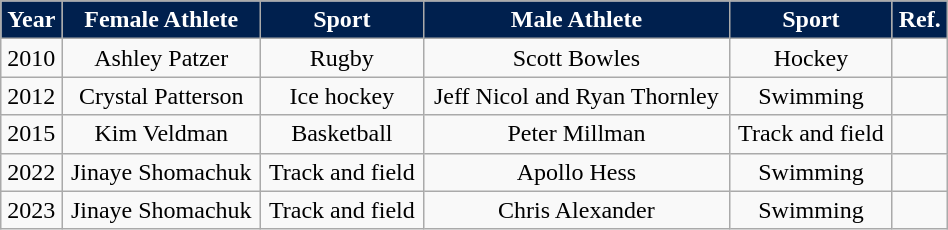<table class="wikitable" width="50%">
<tr align="center"  style="background:#00204E;color:#FFFFFF;">
<td><strong>Year</strong></td>
<td><strong>Female Athlete</strong></td>
<td><strong>Sport</strong></td>
<td><strong>Male Athlete</strong></td>
<td><strong>Sport</strong></td>
<td><strong>Ref.</strong></td>
</tr>
<tr align="center" bgcolor="">
<td>2010</td>
<td>Ashley Patzer</td>
<td>Rugby</td>
<td>Scott Bowles</td>
<td>Hockey</td>
<td></td>
</tr>
<tr align="center" bgcolor="">
<td>2012</td>
<td>Crystal Patterson</td>
<td>Ice hockey</td>
<td>Jeff Nicol and Ryan Thornley</td>
<td>Swimming</td>
<td></td>
</tr>
<tr align="center" bgcolor="">
<td>2015</td>
<td>Kim Veldman</td>
<td>Basketball</td>
<td>Peter Millman</td>
<td>Track and field</td>
<td></td>
</tr>
<tr align="center">
<td>2022</td>
<td>Jinaye Shomachuk</td>
<td>Track and field</td>
<td>Apollo Hess</td>
<td>Swimming</td>
<td></td>
</tr>
<tr align="center" bgcolor="">
<td>2023</td>
<td>Jinaye Shomachuk</td>
<td>Track and field</td>
<td>Chris Alexander</td>
<td>Swimming</td>
<td></td>
</tr>
</table>
